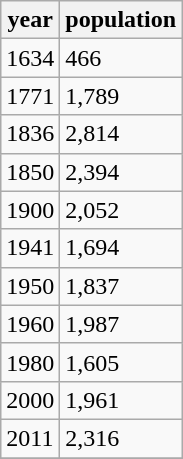<table class="wikitable">
<tr>
<th>year</th>
<th>population</th>
</tr>
<tr>
<td>1634</td>
<td>466</td>
</tr>
<tr>
<td>1771</td>
<td>1,789</td>
</tr>
<tr>
<td>1836</td>
<td>2,814</td>
</tr>
<tr>
<td>1850</td>
<td>2,394</td>
</tr>
<tr>
<td>1900</td>
<td>2,052</td>
</tr>
<tr>
<td>1941</td>
<td>1,694</td>
</tr>
<tr>
<td>1950</td>
<td>1,837</td>
</tr>
<tr>
<td>1960</td>
<td>1,987</td>
</tr>
<tr>
<td>1980</td>
<td>1,605</td>
</tr>
<tr>
<td>2000</td>
<td>1,961</td>
</tr>
<tr>
<td>2011</td>
<td>2,316</td>
</tr>
<tr>
</tr>
</table>
